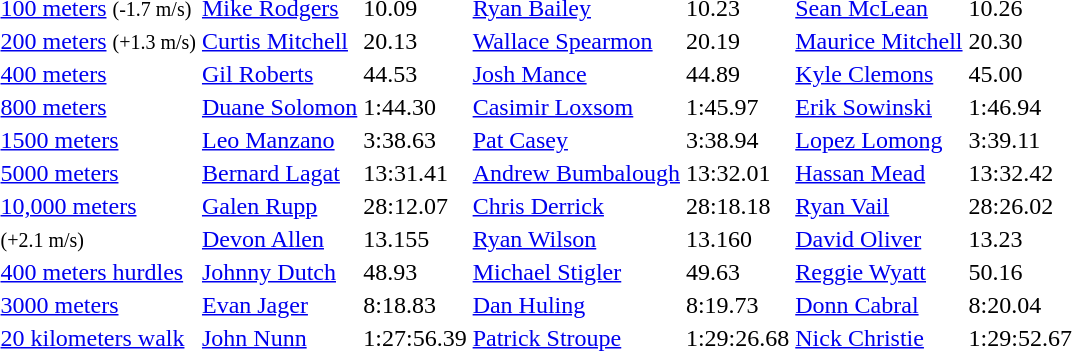<table>
<tr>
<td><a href='#'>100 meters</a> <small>(-1.7 m/s)</small></td>
<td><a href='#'>Mike Rodgers</a></td>
<td>10.09</td>
<td><a href='#'>Ryan Bailey</a></td>
<td>10.23</td>
<td><a href='#'>Sean McLean</a></td>
<td>10.26</td>
</tr>
<tr>
<td><a href='#'>200 meters</a> <small>(+1.3 m/s)</small></td>
<td><a href='#'>Curtis Mitchell</a></td>
<td>20.13</td>
<td><a href='#'>Wallace Spearmon</a></td>
<td>20.19</td>
<td><a href='#'>Maurice Mitchell</a></td>
<td>20.30</td>
</tr>
<tr>
<td><a href='#'>400 meters</a></td>
<td><a href='#'>Gil Roberts</a></td>
<td>44.53</td>
<td><a href='#'>Josh Mance</a></td>
<td>44.89</td>
<td><a href='#'>Kyle Clemons</a></td>
<td>45.00</td>
</tr>
<tr>
<td><a href='#'>800 meters</a></td>
<td><a href='#'>Duane Solomon</a></td>
<td>1:44.30</td>
<td><a href='#'>Casimir Loxsom</a></td>
<td>1:45.97</td>
<td><a href='#'>Erik Sowinski</a></td>
<td>1:46.94</td>
</tr>
<tr>
<td><a href='#'>1500 meters</a></td>
<td><a href='#'>Leo Manzano</a></td>
<td>3:38.63</td>
<td><a href='#'>Pat Casey</a></td>
<td>3:38.94</td>
<td><a href='#'>Lopez Lomong</a></td>
<td>3:39.11</td>
</tr>
<tr>
<td><a href='#'>5000 meters</a></td>
<td><a href='#'>Bernard Lagat</a></td>
<td>13:31.41</td>
<td><a href='#'>Andrew Bumbalough</a></td>
<td>13:32.01</td>
<td><a href='#'>Hassan Mead</a></td>
<td>13:32.42</td>
</tr>
<tr>
<td><a href='#'>10,000 meters</a></td>
<td><a href='#'>Galen Rupp</a></td>
<td>28:12.07</td>
<td><a href='#'>Chris Derrick</a></td>
<td>28:18.18</td>
<td><a href='#'>Ryan Vail</a></td>
<td>28:26.02</td>
</tr>
<tr>
<td> <small>(+2.1 m/s)</small></td>
<td><a href='#'>Devon Allen</a></td>
<td>13.155</td>
<td><a href='#'>Ryan Wilson</a></td>
<td>13.160</td>
<td><a href='#'>David Oliver</a></td>
<td>13.23</td>
</tr>
<tr>
<td><a href='#'>400 meters hurdles</a></td>
<td><a href='#'>Johnny Dutch</a></td>
<td>48.93</td>
<td><a href='#'>Michael Stigler</a></td>
<td>49.63</td>
<td><a href='#'>Reggie Wyatt</a></td>
<td>50.16</td>
</tr>
<tr>
<td><a href='#'>3000 meters </a></td>
<td><a href='#'>Evan Jager</a></td>
<td>8:18.83</td>
<td><a href='#'>Dan Huling</a></td>
<td>8:19.73</td>
<td><a href='#'>Donn Cabral</a></td>
<td>8:20.04</td>
</tr>
<tr>
<td><a href='#'>20 kilometers walk</a></td>
<td><a href='#'>John Nunn</a></td>
<td>1:27:56.39</td>
<td><a href='#'>Patrick Stroupe</a></td>
<td>1:29:26.68</td>
<td><a href='#'>Nick Christie</a></td>
<td>1:29:52.67</td>
</tr>
</table>
